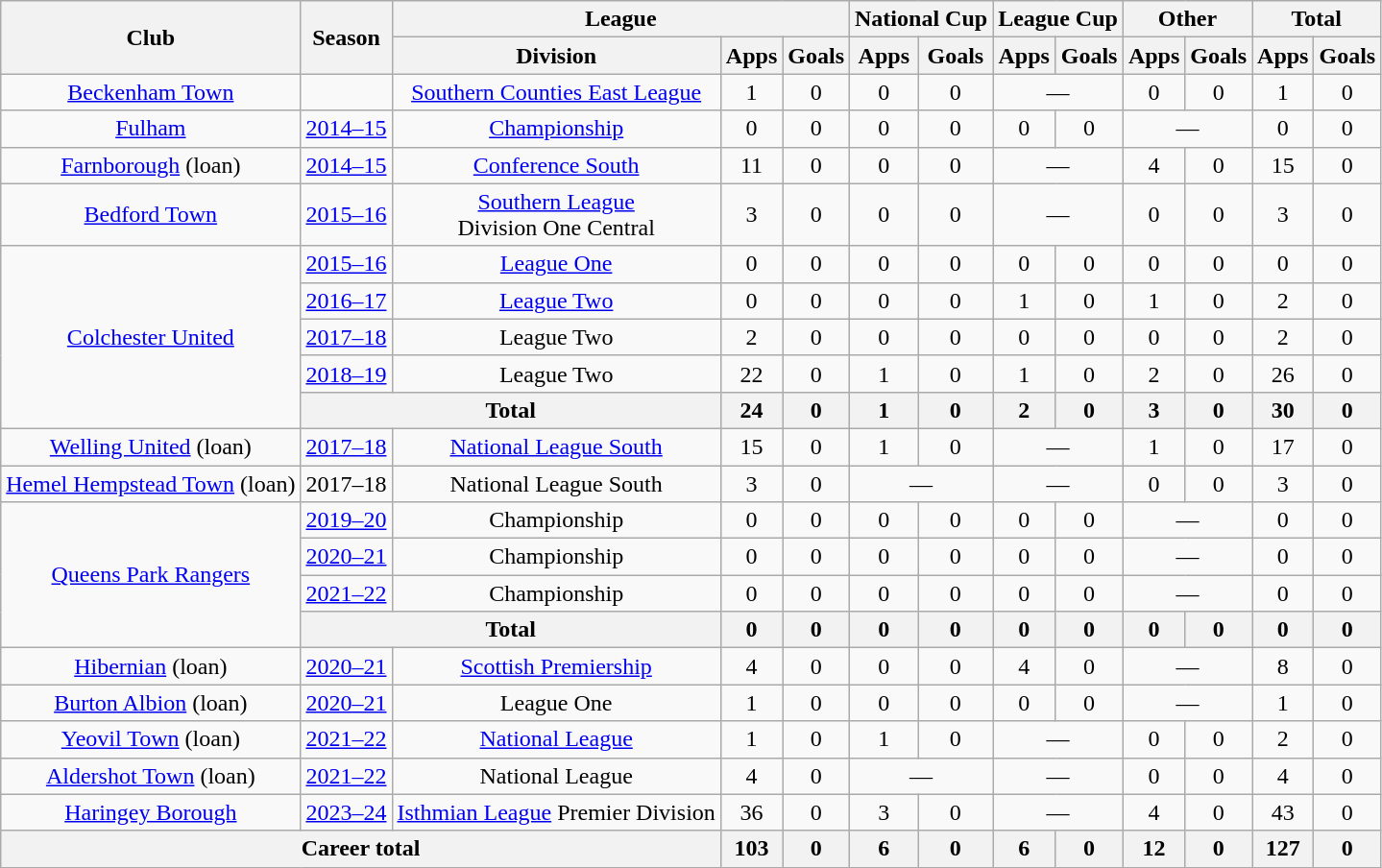<table class=wikitable style="text-align: center;">
<tr>
<th rowspan=2>Club</th>
<th rowspan=2>Season</th>
<th colspan=3>League</th>
<th colspan=2>National Cup</th>
<th colspan=2>League Cup</th>
<th colspan=2>Other</th>
<th colspan=2>Total</th>
</tr>
<tr>
<th>Division</th>
<th>Apps</th>
<th>Goals</th>
<th>Apps</th>
<th>Goals</th>
<th>Apps</th>
<th>Goals</th>
<th>Apps</th>
<th>Goals</th>
<th>Apps</th>
<th>Goals</th>
</tr>
<tr>
<td><a href='#'>Beckenham Town</a></td>
<td></td>
<td><a href='#'>Southern Counties East League</a></td>
<td>1</td>
<td>0</td>
<td>0</td>
<td>0</td>
<td colspan=2>—</td>
<td>0</td>
<td>0</td>
<td>1</td>
<td>0</td>
</tr>
<tr>
<td><a href='#'>Fulham</a></td>
<td><a href='#'>2014–15</a></td>
<td><a href='#'>Championship</a></td>
<td>0</td>
<td>0</td>
<td>0</td>
<td>0</td>
<td>0</td>
<td>0</td>
<td colspan=2>—</td>
<td>0</td>
<td>0</td>
</tr>
<tr>
<td><a href='#'>Farnborough</a> (loan)</td>
<td><a href='#'>2014–15</a></td>
<td><a href='#'>Conference South</a></td>
<td>11</td>
<td>0</td>
<td>0</td>
<td>0</td>
<td colspan=2>—</td>
<td>4</td>
<td>0</td>
<td>15</td>
<td>0</td>
</tr>
<tr>
<td><a href='#'>Bedford Town</a></td>
<td><a href='#'>2015–16</a></td>
<td><a href='#'>Southern League</a><br>Division One Central</td>
<td>3</td>
<td>0</td>
<td>0</td>
<td>0</td>
<td colspan=2>—</td>
<td>0</td>
<td>0</td>
<td>3</td>
<td>0</td>
</tr>
<tr>
<td rowspan=5><a href='#'>Colchester United</a></td>
<td><a href='#'>2015–16</a></td>
<td><a href='#'>League One</a></td>
<td>0</td>
<td>0</td>
<td>0</td>
<td>0</td>
<td>0</td>
<td>0</td>
<td>0</td>
<td>0</td>
<td>0</td>
<td>0</td>
</tr>
<tr>
<td><a href='#'>2016–17</a></td>
<td><a href='#'>League Two</a></td>
<td>0</td>
<td>0</td>
<td>0</td>
<td>0</td>
<td>1</td>
<td>0</td>
<td>1</td>
<td>0</td>
<td>2</td>
<td>0</td>
</tr>
<tr>
<td><a href='#'>2017–18</a></td>
<td>League Two</td>
<td>2</td>
<td>0</td>
<td>0</td>
<td>0</td>
<td>0</td>
<td>0</td>
<td>0</td>
<td>0</td>
<td>2</td>
<td>0</td>
</tr>
<tr>
<td><a href='#'>2018–19</a></td>
<td>League Two</td>
<td>22</td>
<td>0</td>
<td>1</td>
<td>0</td>
<td>1</td>
<td>0</td>
<td>2</td>
<td>0</td>
<td>26</td>
<td>0</td>
</tr>
<tr>
<th colspan=2>Total</th>
<th>24</th>
<th>0</th>
<th>1</th>
<th>0</th>
<th>2</th>
<th>0</th>
<th>3</th>
<th>0</th>
<th>30</th>
<th>0</th>
</tr>
<tr>
<td><a href='#'>Welling United</a> (loan)</td>
<td><a href='#'>2017–18</a></td>
<td><a href='#'>National League South</a></td>
<td>15</td>
<td>0</td>
<td>1</td>
<td>0</td>
<td colspan=2>—</td>
<td>1</td>
<td>0</td>
<td>17</td>
<td>0</td>
</tr>
<tr>
<td><a href='#'>Hemel Hempstead Town</a> (loan)</td>
<td>2017–18</td>
<td>National League South</td>
<td>3</td>
<td>0</td>
<td colspan=2>—</td>
<td colspan=2>—</td>
<td>0</td>
<td>0</td>
<td>3</td>
<td>0</td>
</tr>
<tr>
<td rowspan=4><a href='#'>Queens Park Rangers</a></td>
<td><a href='#'>2019–20</a></td>
<td>Championship</td>
<td>0</td>
<td>0</td>
<td>0</td>
<td>0</td>
<td>0</td>
<td>0</td>
<td colspan=2>—</td>
<td>0</td>
<td>0</td>
</tr>
<tr>
<td><a href='#'>2020–21</a></td>
<td>Championship</td>
<td>0</td>
<td>0</td>
<td>0</td>
<td>0</td>
<td>0</td>
<td>0</td>
<td colspan=2>—</td>
<td>0</td>
<td>0</td>
</tr>
<tr>
<td><a href='#'>2021–22</a></td>
<td>Championship</td>
<td>0</td>
<td>0</td>
<td>0</td>
<td>0</td>
<td>0</td>
<td>0</td>
<td colspan=2>—</td>
<td>0</td>
<td>0</td>
</tr>
<tr>
<th colspan=2>Total</th>
<th>0</th>
<th>0</th>
<th>0</th>
<th>0</th>
<th>0</th>
<th>0</th>
<th>0</th>
<th>0</th>
<th>0</th>
<th>0</th>
</tr>
<tr>
<td><a href='#'>Hibernian</a> (loan)</td>
<td><a href='#'>2020–21</a></td>
<td><a href='#'>Scottish Premiership</a></td>
<td>4</td>
<td>0</td>
<td>0</td>
<td>0</td>
<td>4</td>
<td>0</td>
<td colspan=2>—</td>
<td>8</td>
<td>0</td>
</tr>
<tr>
<td><a href='#'>Burton Albion</a> (loan)</td>
<td><a href='#'>2020–21</a></td>
<td>League One</td>
<td>1</td>
<td>0</td>
<td>0</td>
<td>0</td>
<td>0</td>
<td>0</td>
<td colspan=2>—</td>
<td>1</td>
<td>0</td>
</tr>
<tr>
<td><a href='#'>Yeovil Town</a> (loan)</td>
<td><a href='#'>2021–22</a></td>
<td><a href='#'>National League</a></td>
<td>1</td>
<td>0</td>
<td>1</td>
<td>0</td>
<td colspan=2>—</td>
<td>0</td>
<td>0</td>
<td>2</td>
<td>0</td>
</tr>
<tr>
<td><a href='#'>Aldershot Town</a> (loan)</td>
<td><a href='#'>2021–22</a></td>
<td>National League</td>
<td>4</td>
<td>0</td>
<td colspan=2>—</td>
<td colspan=2>—</td>
<td>0</td>
<td>0</td>
<td>4</td>
<td>0</td>
</tr>
<tr>
<td><a href='#'>Haringey Borough</a></td>
<td><a href='#'>2023–24</a></td>
<td><a href='#'>Isthmian League</a> Premier Division</td>
<td>36</td>
<td>0</td>
<td>3</td>
<td>0</td>
<td colspan=2>—</td>
<td>4</td>
<td>0</td>
<td>43</td>
<td>0</td>
</tr>
<tr>
<th colspan=3>Career total</th>
<th>103</th>
<th>0</th>
<th>6</th>
<th>0</th>
<th>6</th>
<th>0</th>
<th>12</th>
<th>0</th>
<th>127</th>
<th>0</th>
</tr>
</table>
